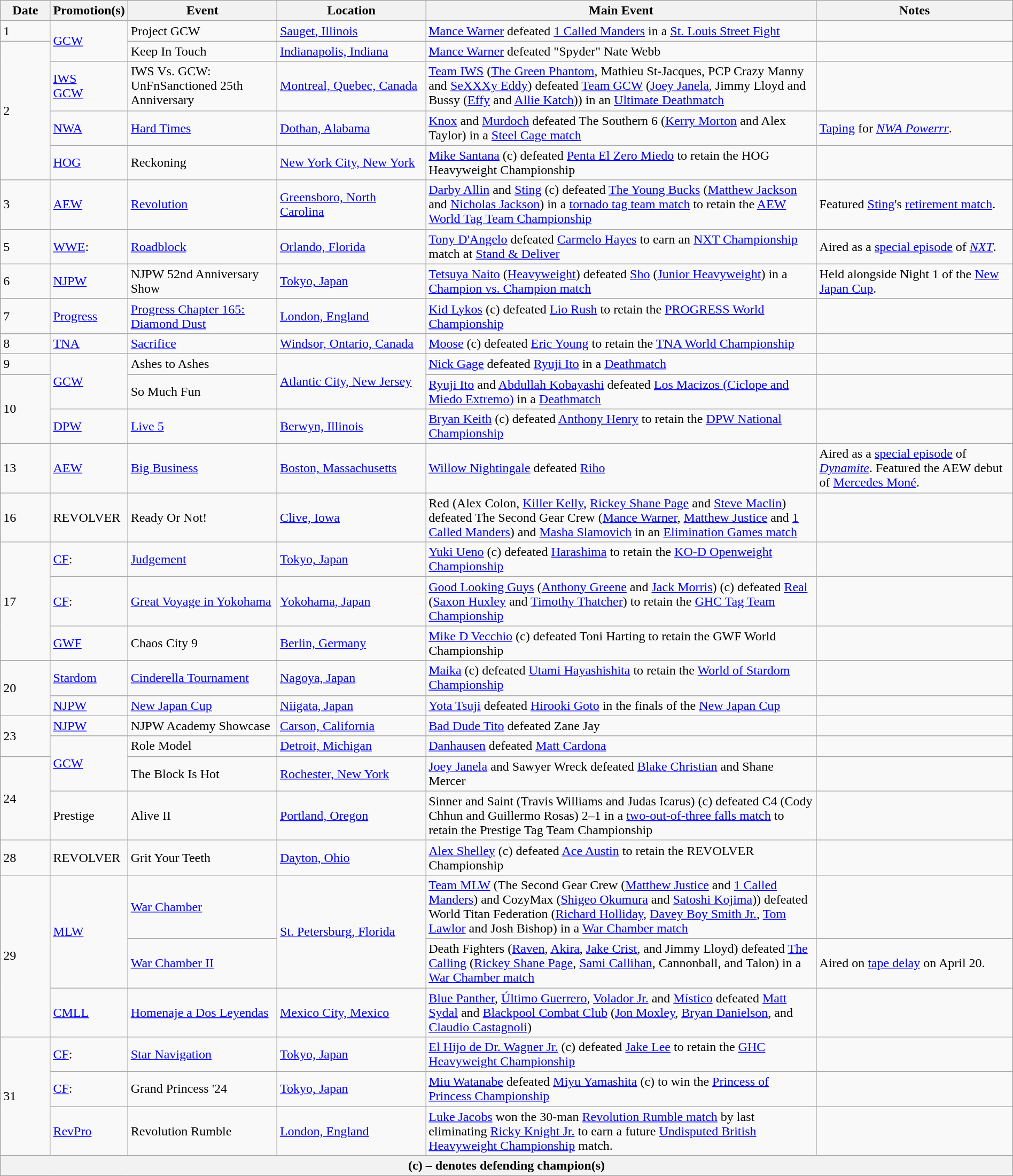<table class="wikitable" style="width:100%;">
<tr>
<th width="5%">Date</th>
<th width="5%">Promotion(s)</th>
<th style="width:15%;">Event</th>
<th style="width:15%;">Location</th>
<th style="width:40%;">Main Event</th>
<th style="width:20%;">Notes</th>
</tr>
<tr>
<td>1</td>
<td rowspan=2><a href='#'>GCW</a></td>
<td>Project GCW</td>
<td><a href='#'>Sauget, Illinois</a></td>
<td><a href='#'>Mance Warner</a> defeated <a href='#'>1 Called Manders</a> in a <a href='#'>St. Louis Street Fight</a></td>
<td></td>
</tr>
<tr>
<td rowspan="4">2</td>
<td>Keep In Touch</td>
<td><a href='#'>Indianapolis, Indiana</a></td>
<td><a href='#'>Mance Warner</a> defeated "Spyder" Nate Webb</td>
<td></td>
</tr>
<tr>
<td><a href='#'>IWS</a><br><a href='#'>GCW</a></td>
<td>IWS Vs. GCW: UnFnSanctioned 25th Anniversary</td>
<td><a href='#'>Montreal, Quebec, Canada</a></td>
<td><a href='#'>Team IWS</a> (<a href='#'>The Green Phantom</a>, Mathieu St-Jacques, PCP Crazy Manny and <a href='#'>SeXXXy Eddy</a>) defeated <a href='#'>Team GCW</a> (<a href='#'>Joey Janela</a>, Jimmy Lloyd and Bussy (<a href='#'>Effy</a> and <a href='#'>Allie Katch</a>)) in an <a href='#'>Ultimate Deathmatch</a></td>
<td></td>
</tr>
<tr>
<td><a href='#'>NWA</a></td>
<td><a href='#'>Hard Times</a></td>
<td><a href='#'>Dothan, Alabama</a></td>
<td><a href='#'>Knox</a> and <a href='#'>Murdoch</a> defeated The Southern 6 (<a href='#'>Kerry Morton</a> and Alex Taylor) in a <a href='#'>Steel Cage match</a></td>
<td><a href='#'>Taping</a> for <em><a href='#'>NWA Powerrr</a></em>.</td>
</tr>
<tr>
<td><a href='#'>HOG</a></td>
<td>Reckoning</td>
<td><a href='#'>New York City, New York</a></td>
<td><a href='#'>Mike Santana</a> (c) defeated <a href='#'>Penta El Zero Miedo</a> to retain the HOG Heavyweight Championship</td>
<td></td>
</tr>
<tr>
<td>3</td>
<td><a href='#'>AEW</a></td>
<td><a href='#'>Revolution</a></td>
<td><a href='#'>Greensboro, North Carolina</a></td>
<td><a href='#'>Darby Allin</a> and <a href='#'>Sting</a> (c) defeated <a href='#'>The Young Bucks</a> (<a href='#'>Matthew Jackson</a> and <a href='#'>Nicholas Jackson</a>) in a <a href='#'>tornado tag team match</a> to retain the <a href='#'>AEW World Tag Team Championship</a></td>
<td>Featured <a href='#'>Sting</a>'s <a href='#'>retirement match</a>.</td>
</tr>
<tr>
<td>5</td>
<td><a href='#'>WWE</a>:</td>
<td><a href='#'>Roadblock</a></td>
<td><a href='#'>Orlando, Florida</a></td>
<td><a href='#'>Tony D'Angelo</a> defeated <a href='#'>Carmelo Hayes</a> to earn an <a href='#'>NXT Championship</a> match at <a href='#'>Stand & Deliver</a></td>
<td>Aired as a <a href='#'>special episode</a> of <em><a href='#'>NXT</a></em>.</td>
</tr>
<tr>
<td>6</td>
<td><a href='#'>NJPW</a></td>
<td>NJPW 52nd Anniversary Show</td>
<td><a href='#'>Tokyo, Japan</a></td>
<td><a href='#'>Tetsuya Naito</a> (<a href='#'>Heavyweight</a>) defeated <a href='#'>Sho</a> (<a href='#'>Junior Heavyweight</a>) in a <a href='#'>Champion vs. Champion match</a></td>
<td>Held alongside Night 1 of the <a href='#'>New Japan Cup</a>.</td>
</tr>
<tr>
<td>7</td>
<td><a href='#'>Progress</a></td>
<td><a href='#'>Progress Chapter 165: Diamond Dust</a></td>
<td><a href='#'>London, England</a></td>
<td><a href='#'>Kid Lykos</a> (c) defeated <a href='#'>Lio Rush</a> to retain the <a href='#'>PROGRESS World Championship</a></td>
<td></td>
</tr>
<tr>
<td>8</td>
<td><a href='#'>TNA</a></td>
<td><a href='#'>Sacrifice</a></td>
<td><a href='#'>Windsor, Ontario, Canada</a></td>
<td><a href='#'>Moose</a> (c) defeated <a href='#'>Eric Young</a> to retain the <a href='#'>TNA World Championship</a></td>
<td></td>
</tr>
<tr>
<td>9</td>
<td rowspan=2><a href='#'>GCW</a></td>
<td>Ashes to Ashes</td>
<td rowspan=2><a href='#'>Atlantic City, New Jersey</a></td>
<td><a href='#'>Nick Gage</a> defeated <a href='#'>Ryuji Ito</a> in a <a href='#'>Deathmatch</a></td>
<td></td>
</tr>
<tr>
<td rowspan=2>10</td>
<td>So Much Fun</td>
<td><a href='#'>Ryuji Ito</a> and <a href='#'>Abdullah Kobayashi</a> defeated <a href='#'>Los Macizos (Ciclope and Miedo Extremo)</a> in a <a href='#'>Deathmatch</a></td>
<td></td>
</tr>
<tr>
<td><a href='#'>DPW</a></td>
<td><a href='#'>Live 5</a></td>
<td><a href='#'>Berwyn, Illinois</a></td>
<td><a href='#'>Bryan Keith</a> (c) defeated <a href='#'>Anthony Henry</a> to retain the <a href='#'>DPW National Championship</a></td>
<td></td>
</tr>
<tr>
<td>13</td>
<td><a href='#'>AEW</a></td>
<td><a href='#'>Big Business</a></td>
<td><a href='#'>Boston, Massachusetts</a></td>
<td><a href='#'>Willow Nightingale</a> defeated <a href='#'>Riho</a></td>
<td>Aired as a <a href='#'>special episode</a> of <em><a href='#'>Dynamite</a></em>. Featured the AEW debut of <a href='#'>Mercedes Moné</a>.</td>
</tr>
<tr>
<td>16</td>
<td>REVOLVER</td>
<td>Ready Or Not!</td>
<td><a href='#'>Clive, Iowa</a></td>
<td>Red (Alex Colon, <a href='#'>Killer Kelly</a>, <a href='#'>Rickey Shane Page</a> and <a href='#'>Steve Maclin</a>) defeated The Second Gear Crew (<a href='#'>Mance Warner</a>, <a href='#'>Matthew Justice</a> and <a href='#'>1 Called Manders</a>) and <a href='#'>Masha Slamovich</a> in an <a href='#'>Elimination Games match</a></td>
<td></td>
</tr>
<tr>
<td rowspan=3>17</td>
<td><a href='#'>CF</a>:</td>
<td><a href='#'>Judgement</a></td>
<td><a href='#'>Tokyo, Japan</a></td>
<td><a href='#'>Yuki Ueno</a> (c) defeated <a href='#'>Harashima</a> to retain the <a href='#'>KO-D Openweight Championship</a></td>
<td></td>
</tr>
<tr>
<td><a href='#'>CF</a>:</td>
<td><a href='#'>Great Voyage in Yokohama</a></td>
<td><a href='#'>Yokohama, Japan</a></td>
<td><a href='#'>Good Looking Guys</a> (<a href='#'>Anthony Greene</a> and <a href='#'>Jack Morris</a>) (c) defeated <a href='#'>Real</a> (<a href='#'>Saxon Huxley</a> and <a href='#'>Timothy Thatcher</a>) to retain the <a href='#'>GHC Tag Team Championship</a></td>
<td></td>
</tr>
<tr>
<td><a href='#'>GWF</a></td>
<td>Chaos City 9</td>
<td><a href='#'>Berlin, Germany</a></td>
<td><a href='#'>Mike D Vecchio</a> (c) defeated Toni Harting to retain the GWF World Championship</td>
<td></td>
</tr>
<tr>
<td rowspan=2>20</td>
<td><a href='#'>Stardom</a></td>
<td><a href='#'>Cinderella Tournament</a><br></td>
<td><a href='#'>Nagoya, Japan</a></td>
<td><a href='#'>Maika</a> (c) defeated <a href='#'>Utami Hayashishita</a> to retain the <a href='#'>World of Stardom Championship</a></td>
<td></td>
</tr>
<tr>
<td><a href='#'>NJPW</a></td>
<td><a href='#'>New Japan Cup</a><br></td>
<td><a href='#'>Niigata, Japan</a></td>
<td><a href='#'>Yota Tsuji</a> defeated <a href='#'>Hirooki Goto</a> in the finals of the <a href='#'>New Japan Cup</a></td>
<td></td>
</tr>
<tr>
<td rowspan=2>23</td>
<td><a href='#'>NJPW</a></td>
<td>NJPW Academy Showcase</td>
<td><a href='#'>Carson, California</a></td>
<td><a href='#'>Bad Dude Tito</a> defeated Zane Jay</td>
<td></td>
</tr>
<tr>
<td rowspan=2><a href='#'>GCW</a></td>
<td>Role Model</td>
<td><a href='#'>Detroit, Michigan</a></td>
<td><a href='#'>Danhausen</a> defeated <a href='#'>Matt Cardona</a></td>
<td></td>
</tr>
<tr>
<td rowspan=2>24</td>
<td>The Block Is Hot</td>
<td><a href='#'>Rochester, New York</a></td>
<td><a href='#'>Joey Janela</a> and Sawyer Wreck defeated <a href='#'>Blake Christian</a> and Shane Mercer</td>
<td></td>
</tr>
<tr>
<td>Prestige</td>
<td>Alive II</td>
<td><a href='#'>Portland, Oregon</a></td>
<td>Sinner and Saint (Travis Williams and Judas Icarus) (c) defeated C4 (Cody Chhun and Guillermo Rosas) 2–1 in a <a href='#'>two-out-of-three falls match</a> to retain the Prestige Tag Team Championship</td>
<td></td>
</tr>
<tr>
<td>28</td>
<td>REVOLVER</td>
<td>Grit Your Teeth</td>
<td><a href='#'>Dayton, Ohio</a></td>
<td><a href='#'>Alex Shelley</a> (c) defeated <a href='#'>Ace Austin</a> to retain the REVOLVER Championship</td>
<td></td>
</tr>
<tr>
<td rowspan=3>29</td>
<td rowspan=2><a href='#'>MLW</a></td>
<td><a href='#'>War Chamber</a></td>
<td rowspan=2><a href='#'>St. Petersburg, Florida</a></td>
<td><a href='#'>Team MLW</a> (The Second Gear Crew (<a href='#'>Matthew Justice</a> and <a href='#'>1 Called Manders</a>) and CozyMax (<a href='#'>Shigeo Okumura</a> and <a href='#'>Satoshi Kojima</a>)) defeated World Titan Federation (<a href='#'>Richard Holliday</a>, <a href='#'>Davey Boy Smith Jr.</a>, <a href='#'>Tom Lawlor</a> and Josh Bishop) in a <a href='#'>War Chamber match</a></td>
<td></td>
</tr>
<tr>
<td><a href='#'>War Chamber II</a></td>
<td>Death Fighters (<a href='#'>Raven</a>, <a href='#'>Akira</a>, <a href='#'>Jake Crist</a>, and Jimmy Lloyd) defeated <a href='#'>The Calling</a> (<a href='#'>Rickey Shane Page</a>, <a href='#'>Sami Callihan</a>, Cannonball, and Talon) in a <a href='#'>War Chamber match</a></td>
<td>Aired on <a href='#'>tape delay</a> on April 20.</td>
</tr>
<tr>
<td><a href='#'>CMLL</a></td>
<td><a href='#'>Homenaje a Dos Leyendas</a></td>
<td><a href='#'>Mexico City, Mexico</a></td>
<td><a href='#'>Blue Panther</a>, <a href='#'>Último Guerrero</a>, <a href='#'>Volador Jr.</a> and <a href='#'>Místico</a> defeated <a href='#'>Matt Sydal</a> and <a href='#'>Blackpool Combat Club</a> (<a href='#'>Jon Moxley</a>, <a href='#'>Bryan Danielson</a>, and <a href='#'>Claudio Castagnoli</a>)</td>
<td></td>
</tr>
<tr>
<td rowspan=3>31</td>
<td><a href='#'>CF</a>:</td>
<td><a href='#'>Star Navigation</a><br></td>
<td><a href='#'>Tokyo, Japan</a></td>
<td><a href='#'>El Hijo de Dr. Wagner Jr.</a> (c) defeated <a href='#'>Jake Lee</a> to retain the <a href='#'>GHC Heavyweight Championship</a></td>
<td></td>
</tr>
<tr>
<td><a href='#'>CF</a>:</td>
<td>Grand Princess '24</td>
<td><a href='#'>Tokyo, Japan</a></td>
<td><a href='#'>Miu Watanabe</a> defeated <a href='#'>Miyu Yamashita</a> (c) to win the <a href='#'>Princess of Princess Championship</a></td>
<td></td>
</tr>
<tr>
<td><a href='#'>RevPro</a></td>
<td>Revolution Rumble</td>
<td><a href='#'>London, England</a></td>
<td><a href='#'>Luke Jacobs</a> won the 30-man <a href='#'>Revolution Rumble match</a> by last eliminating <a href='#'>Ricky Knight Jr.</a> to earn a future <a href='#'>Undisputed British Heavyweight Championship</a> match.</td>
<td></td>
</tr>
<tr>
<th colspan="6">(c) – denotes defending champion(s)</th>
</tr>
</table>
